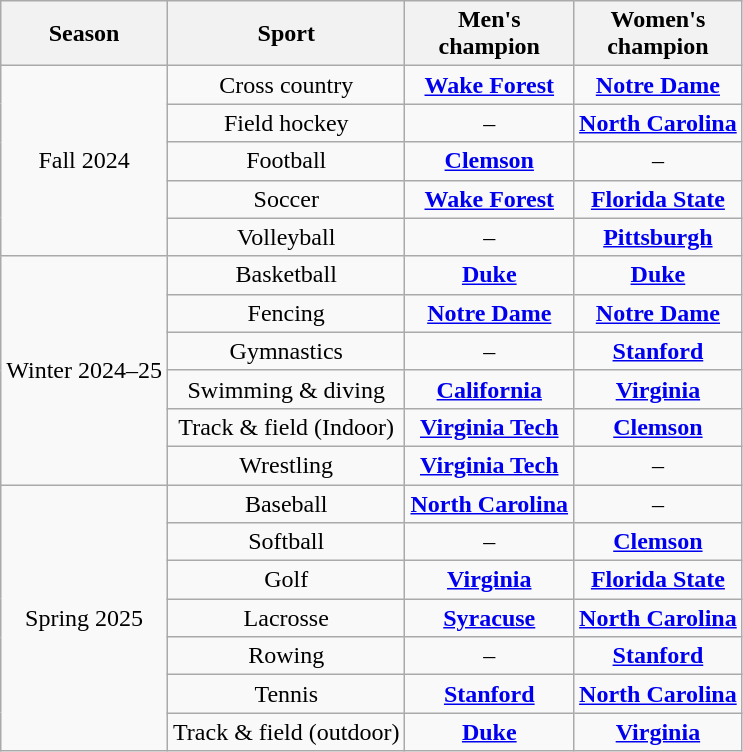<table class="wikitable" style = "text-align: center">
<tr>
<th>Season</th>
<th>Sport</th>
<th>Men's<br>champion</th>
<th>Women's<br>champion</th>
</tr>
<tr>
<td rowspan = "5">Fall 2024</td>
<td>Cross country</td>
<td><strong><a href='#'>Wake Forest</a></strong></td>
<td><strong><a href='#'>Notre Dame</a></strong></td>
</tr>
<tr>
<td>Field hockey</td>
<td>–</td>
<td><strong><a href='#'>North Carolina</a></strong></td>
</tr>
<tr>
<td>Football</td>
<td><strong><a href='#'>Clemson</a></strong></td>
<td>–</td>
</tr>
<tr>
<td>Soccer</td>
<td><strong><a href='#'>Wake Forest</a></strong></td>
<td><strong><a href='#'>Florida State</a></strong></td>
</tr>
<tr>
<td>Volleyball</td>
<td>–</td>
<td><strong><a href='#'>Pittsburgh</a></strong></td>
</tr>
<tr>
<td rowspan = "6">Winter 2024–25</td>
<td>Basketball</td>
<td><strong><a href='#'>Duke</a></strong></td>
<td><strong><a href='#'>Duke</a></strong></td>
</tr>
<tr>
<td>Fencing</td>
<td><strong><a href='#'>Notre Dame</a></strong></td>
<td><strong><a href='#'>Notre Dame</a></strong></td>
</tr>
<tr>
<td>Gymnastics</td>
<td>–</td>
<td><strong><a href='#'>Stanford</a></strong></td>
</tr>
<tr>
<td>Swimming & diving</td>
<td><strong><a href='#'>California</a></strong></td>
<td><strong><a href='#'>Virginia</a></strong></td>
</tr>
<tr>
<td>Track & field (Indoor)</td>
<td><strong><a href='#'>Virginia Tech</a></strong></td>
<td><strong><a href='#'>Clemson</a></strong></td>
</tr>
<tr>
<td>Wrestling</td>
<td><strong><a href='#'>Virginia Tech</a></strong></td>
<td>–</td>
</tr>
<tr>
<td rowspan = "7">Spring 2025</td>
<td>Baseball</td>
<td><strong><a href='#'>North Carolina</a></strong></td>
<td>–</td>
</tr>
<tr>
<td>Softball</td>
<td>–</td>
<td><strong><a href='#'>Clemson</a></strong></td>
</tr>
<tr>
<td>Golf</td>
<td><strong><a href='#'>Virginia</a></strong></td>
<td><strong><a href='#'>Florida State</a></strong></td>
</tr>
<tr>
<td>Lacrosse</td>
<td><strong><a href='#'>Syracuse</a></strong></td>
<td><strong><a href='#'>North Carolina</a></strong></td>
</tr>
<tr>
<td>Rowing</td>
<td>–</td>
<td><strong><a href='#'>Stanford</a></strong></td>
</tr>
<tr>
<td>Tennis</td>
<td><strong><a href='#'>Stanford</a></strong></td>
<td><strong><a href='#'>North Carolina</a></strong></td>
</tr>
<tr>
<td>Track & field (outdoor)</td>
<td><strong><a href='#'>Duke</a></strong></td>
<td><strong><a href='#'>Virginia</a></strong></td>
</tr>
</table>
